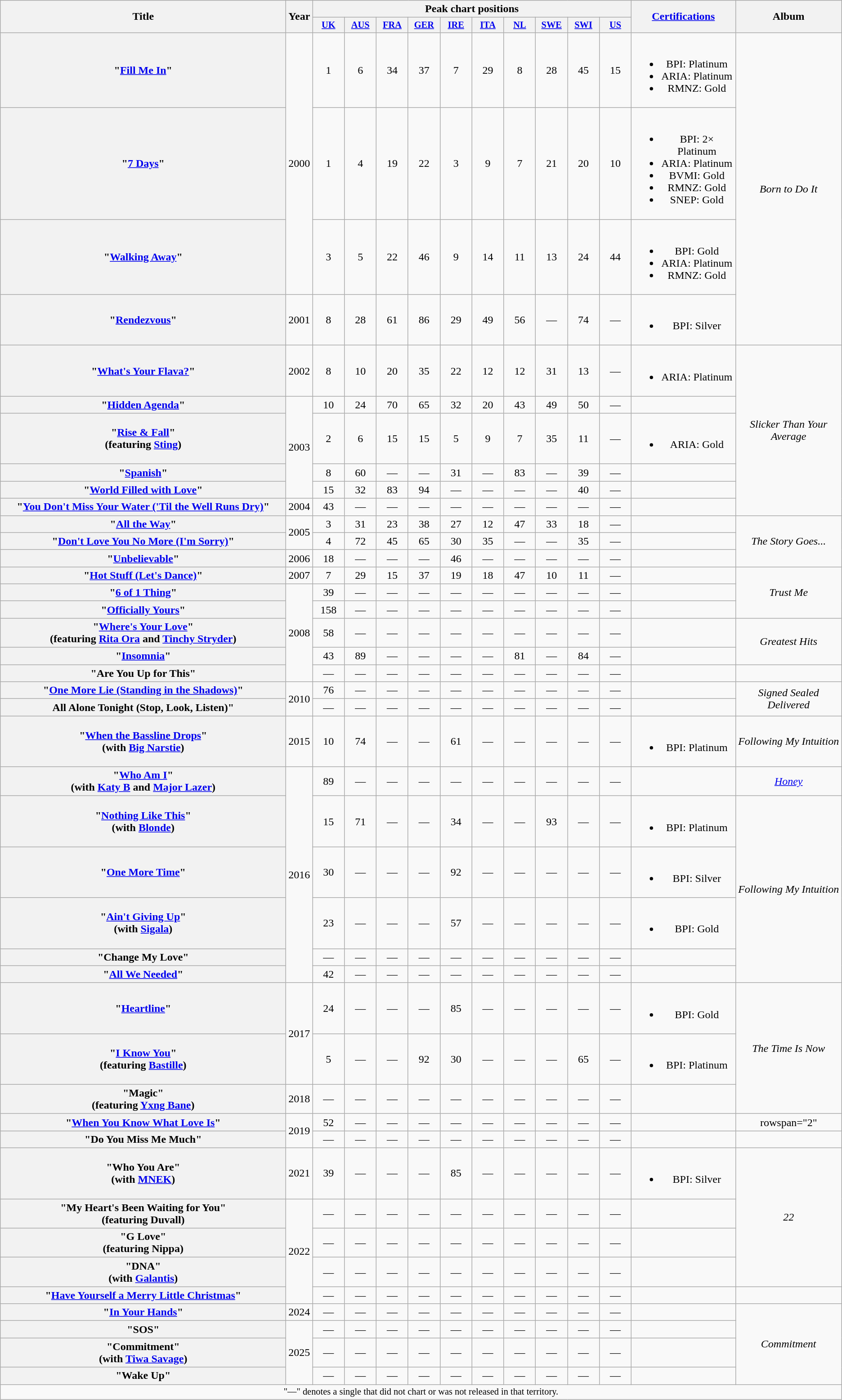<table class="wikitable plainrowheaders" style="text-align:center;" border="1">
<tr>
<th scope="col" rowspan="2" style="width:26em;">Title</th>
<th scope="col" rowspan="2" style="width:1em;">Year</th>
<th scope="col" colspan="10">Peak chart positions</th>
<th scope="col" rowspan="2"><a href='#'>Certifications</a></th>
<th scope="col" rowspan="2">Album</th>
</tr>
<tr>
<th scope="col" style="width:3em;font-size:85%;"><a href='#'>UK</a><br></th>
<th scope="col" style="width:3em;font-size:85%;"><a href='#'>AUS</a><br></th>
<th scope="col" style="width:3em;font-size:85%;"><a href='#'>FRA</a><br></th>
<th scope="col" style="width:3em;font-size:85%;"><a href='#'>GER</a><br></th>
<th scope="col" style="width:3em;font-size:85%;"><a href='#'>IRE</a><br></th>
<th scope="col" style="width:3em;font-size:85%;"><a href='#'>ITA</a><br></th>
<th scope="col" style="width:3em;font-size:85%;"><a href='#'>NL</a><br></th>
<th scope="col" style="width:3em;font-size:85%;"><a href='#'>SWE</a><br></th>
<th scope="col" style="width:3em;font-size:85%;"><a href='#'>SWI</a><br></th>
<th scope="col" style="width:3em;font-size:85%;"><a href='#'>US</a><br></th>
</tr>
<tr>
<th scope="row">"<a href='#'>Fill Me In</a>"</th>
<td rowspan="3">2000</td>
<td>1</td>
<td>6</td>
<td>34</td>
<td>37</td>
<td>7</td>
<td>29</td>
<td>8</td>
<td>28</td>
<td>45</td>
<td>15</td>
<td><br><ul><li>BPI: Platinum</li><li>ARIA: Platinum</li><li>RMNZ: Gold</li></ul></td>
<td rowspan="4"><em>Born to Do It</em></td>
</tr>
<tr>
<th scope="row">"<a href='#'>7 Days</a>"</th>
<td>1</td>
<td>4</td>
<td>19</td>
<td>22</td>
<td>3</td>
<td>9</td>
<td>7</td>
<td>21</td>
<td>20</td>
<td>10</td>
<td><br><ul><li>BPI: 2× Platinum</li><li>ARIA: Platinum</li><li>BVMI: Gold</li><li>RMNZ: Gold</li><li>SNEP: Gold</li></ul></td>
</tr>
<tr>
<th scope="row">"<a href='#'>Walking Away</a>"</th>
<td>3</td>
<td>5</td>
<td>22</td>
<td>46</td>
<td>9</td>
<td>14</td>
<td>11</td>
<td>13</td>
<td>24</td>
<td>44</td>
<td><br><ul><li>BPI: Gold</li><li>ARIA: Platinum</li><li>RMNZ: Gold</li></ul></td>
</tr>
<tr>
<th scope="row">"<a href='#'>Rendezvous</a>"</th>
<td>2001</td>
<td>8</td>
<td>28</td>
<td>61</td>
<td>86</td>
<td>29</td>
<td>49</td>
<td>56</td>
<td>—</td>
<td>74</td>
<td>—</td>
<td><br><ul><li>BPI: Silver</li></ul></td>
</tr>
<tr>
<th scope="row">"<a href='#'>What's Your Flava?</a>"</th>
<td>2002</td>
<td>8</td>
<td>10</td>
<td>20</td>
<td>35</td>
<td>22</td>
<td>12</td>
<td>12</td>
<td>31</td>
<td>13</td>
<td>—</td>
<td><br><ul><li>ARIA: Platinum</li></ul></td>
<td rowspan="6"><em>Slicker Than Your<br>Average</em></td>
</tr>
<tr>
<th scope="row">"<a href='#'>Hidden Agenda</a>"</th>
<td rowspan="4">2003</td>
<td>10</td>
<td>24</td>
<td>70</td>
<td>65</td>
<td>32</td>
<td>20</td>
<td>43</td>
<td>49</td>
<td>50</td>
<td>—</td>
<td></td>
</tr>
<tr>
<th scope="row">"<a href='#'>Rise & Fall</a>"<br><span>(featuring <a href='#'>Sting</a>)</span></th>
<td>2</td>
<td>6</td>
<td>15</td>
<td>15</td>
<td>5</td>
<td>9</td>
<td>7</td>
<td>35</td>
<td>11</td>
<td>—</td>
<td><br><ul><li>ARIA: Gold</li></ul></td>
</tr>
<tr>
<th scope="row">"<a href='#'>Spanish</a>"</th>
<td>8</td>
<td>60</td>
<td>—</td>
<td>—</td>
<td>31</td>
<td>—</td>
<td>83</td>
<td>—</td>
<td>39</td>
<td>—</td>
<td></td>
</tr>
<tr>
<th scope="row">"<a href='#'>World Filled with Love</a>"</th>
<td>15</td>
<td>32</td>
<td>83</td>
<td>94</td>
<td>—</td>
<td>—</td>
<td>—</td>
<td>—</td>
<td>40</td>
<td>—</td>
<td></td>
</tr>
<tr>
<th scope="row">"<a href='#'>You Don't Miss Your Water ('Til the Well Runs Dry)</a>"</th>
<td>2004</td>
<td>43</td>
<td>—</td>
<td>—</td>
<td>—</td>
<td>—</td>
<td>—</td>
<td>—</td>
<td>—</td>
<td>—</td>
<td>—</td>
<td></td>
</tr>
<tr>
<th scope="row">"<a href='#'>All the Way</a>"</th>
<td rowspan="2">2005</td>
<td>3</td>
<td>31</td>
<td>23</td>
<td>38</td>
<td>27</td>
<td>12</td>
<td>47</td>
<td>33</td>
<td>18</td>
<td>—</td>
<td></td>
<td rowspan="3"><em>The Story Goes...</em></td>
</tr>
<tr>
<th scope="row">"<a href='#'>Don't Love You No More (I'm Sorry)</a>"</th>
<td>4</td>
<td>72</td>
<td>45</td>
<td>65</td>
<td>30</td>
<td>35</td>
<td>—</td>
<td>—</td>
<td>35</td>
<td>—</td>
<td></td>
</tr>
<tr>
<th scope="row">"<a href='#'>Unbelievable</a>"</th>
<td>2006</td>
<td>18</td>
<td>—</td>
<td>—</td>
<td>—</td>
<td>46</td>
<td>—</td>
<td>—</td>
<td>—</td>
<td>—</td>
<td>—</td>
<td></td>
</tr>
<tr>
<th scope="row">"<a href='#'>Hot Stuff (Let's Dance)</a>"</th>
<td>2007</td>
<td>7</td>
<td>29</td>
<td>15</td>
<td>37</td>
<td>19</td>
<td>18</td>
<td>47</td>
<td>10</td>
<td>11</td>
<td>—</td>
<td></td>
<td rowspan="3"><em>Trust Me</em></td>
</tr>
<tr>
<th scope="row">"<a href='#'>6 of 1 Thing</a>"</th>
<td rowspan="5">2008</td>
<td>39</td>
<td>—</td>
<td>—</td>
<td>—</td>
<td>—</td>
<td>—</td>
<td>—</td>
<td>—</td>
<td>—</td>
<td>—</td>
<td></td>
</tr>
<tr>
<th scope="row">"<a href='#'>Officially Yours</a>"</th>
<td>158</td>
<td>—</td>
<td>—</td>
<td>—</td>
<td>—</td>
<td>—</td>
<td>—</td>
<td>—</td>
<td>—</td>
<td>—</td>
<td></td>
</tr>
<tr>
<th scope="row">"<a href='#'>Where's Your Love</a>"<br><span>(featuring <a href='#'>Rita Ora</a> and <a href='#'>Tinchy Stryder</a>)</span></th>
<td>58</td>
<td>—</td>
<td>—</td>
<td>—</td>
<td>—</td>
<td>—</td>
<td>—</td>
<td>—</td>
<td>—</td>
<td>—</td>
<td></td>
<td rowspan="2"><em>Greatest Hits</em></td>
</tr>
<tr>
<th scope="row">"<a href='#'>Insomnia</a>"</th>
<td>43</td>
<td>89</td>
<td>—</td>
<td>—</td>
<td>—</td>
<td>—</td>
<td>81</td>
<td>—</td>
<td>84</td>
<td>—</td>
<td></td>
</tr>
<tr>
<th scope="row">"Are You Up for This"</th>
<td>—</td>
<td>—</td>
<td>—</td>
<td>—</td>
<td>—</td>
<td>—</td>
<td>—</td>
<td>—</td>
<td>—</td>
<td>—</td>
<td></td>
<td></td>
</tr>
<tr>
<th scope="row">"<a href='#'>One More Lie (Standing in the Shadows)</a>"</th>
<td rowspan="2">2010</td>
<td>76</td>
<td>—</td>
<td>—</td>
<td>—</td>
<td>—</td>
<td>—</td>
<td>—</td>
<td>—</td>
<td>—</td>
<td>—</td>
<td></td>
<td rowspan="2"><em>Signed Sealed Delivered</em></td>
</tr>
<tr>
<th scope="row">All Alone Tonight (Stop, Look, Listen)"</th>
<td>—</td>
<td>—</td>
<td>—</td>
<td>—</td>
<td>—</td>
<td>—</td>
<td>—</td>
<td>—</td>
<td>—</td>
<td>—</td>
<td></td>
</tr>
<tr>
<th scope="row">"<a href='#'>When the Bassline Drops</a>"<br><span>(with <a href='#'>Big Narstie</a>)</span></th>
<td>2015</td>
<td>10</td>
<td>74</td>
<td>—</td>
<td>—</td>
<td>61</td>
<td>—</td>
<td>—</td>
<td>—</td>
<td>—</td>
<td>—</td>
<td><br><ul><li>BPI: Platinum</li></ul></td>
<td><em>Following My Intuition</em></td>
</tr>
<tr>
<th scope="row">"<a href='#'>Who Am I</a>"<br><span>(with <a href='#'>Katy B</a> and <a href='#'>Major Lazer</a>)</span></th>
<td rowspan="6">2016</td>
<td>89</td>
<td>—</td>
<td>—</td>
<td>—</td>
<td>—</td>
<td>—</td>
<td>—</td>
<td>—</td>
<td>—</td>
<td>—</td>
<td></td>
<td><em><a href='#'>Honey</a></em></td>
</tr>
<tr>
<th scope="row">"<a href='#'>Nothing Like This</a>" <br><span>(with <a href='#'>Blonde</a>)</span></th>
<td>15</td>
<td>71</td>
<td>—</td>
<td>—</td>
<td>34</td>
<td>—</td>
<td>—</td>
<td>93</td>
<td>—</td>
<td>—</td>
<td><br><ul><li>BPI: Platinum</li></ul></td>
<td rowspan="5"><em>Following My Intuition</em></td>
</tr>
<tr>
<th scope="row">"<a href='#'>One More Time</a>"</th>
<td>30</td>
<td>—</td>
<td>—</td>
<td>—</td>
<td>92</td>
<td>—</td>
<td>—</td>
<td>—</td>
<td>—</td>
<td>—</td>
<td><br><ul><li>BPI: Silver</li></ul></td>
</tr>
<tr>
<th scope="row">"<a href='#'>Ain't Giving Up</a>"<br><span>(with <a href='#'>Sigala</a>)</span></th>
<td>23</td>
<td>—</td>
<td>—</td>
<td>—</td>
<td>57</td>
<td>—</td>
<td>—</td>
<td>—</td>
<td>—</td>
<td>—</td>
<td><br><ul><li>BPI: Gold</li></ul></td>
</tr>
<tr>
<th scope="row">"Change My Love"</th>
<td>—</td>
<td>—</td>
<td>—</td>
<td>—</td>
<td>—</td>
<td>—</td>
<td>—</td>
<td>—</td>
<td>—</td>
<td>—</td>
<td></td>
</tr>
<tr>
<th scope="row">"<a href='#'>All We Needed</a>"</th>
<td>42</td>
<td>—</td>
<td>—</td>
<td>—</td>
<td>—</td>
<td>—</td>
<td>—</td>
<td>—</td>
<td>—</td>
<td>—</td>
<td></td>
</tr>
<tr>
<th scope="row">"<a href='#'>Heartline</a>"</th>
<td rowspan="2">2017</td>
<td>24</td>
<td>—</td>
<td>—</td>
<td>—</td>
<td>85</td>
<td>—</td>
<td>—</td>
<td>—</td>
<td>—</td>
<td>—</td>
<td><br><ul><li>BPI: Gold</li></ul></td>
<td rowspan="3"><em>The Time Is Now</em></td>
</tr>
<tr>
<th scope="row">"<a href='#'>I Know You</a>"<br><span>(featuring <a href='#'>Bastille</a>)</span></th>
<td>5</td>
<td>—</td>
<td>—</td>
<td>92</td>
<td>30</td>
<td>—</td>
<td>—</td>
<td>—</td>
<td>65</td>
<td>—</td>
<td><br><ul><li>BPI: Platinum</li></ul></td>
</tr>
<tr>
<th scope="row">"Magic"<br><span>(featuring <a href='#'>Yxng Bane</a>)</span></th>
<td>2018</td>
<td>—</td>
<td>—</td>
<td>—</td>
<td>—</td>
<td>—</td>
<td>—</td>
<td>—</td>
<td>—</td>
<td>—</td>
<td>—</td>
<td></td>
</tr>
<tr>
<th scope="row">"<a href='#'>When You Know What Love Is</a>"</th>
<td rowspan="2">2019</td>
<td>52</td>
<td>—</td>
<td>—</td>
<td>—</td>
<td>—</td>
<td>—</td>
<td>—</td>
<td>—</td>
<td>—</td>
<td>—</td>
<td></td>
<td>rowspan="2" </td>
</tr>
<tr>
<th scope="row">"Do You Miss Me Much"</th>
<td>—</td>
<td>—</td>
<td>—</td>
<td>—</td>
<td>—</td>
<td>—</td>
<td>—</td>
<td>—</td>
<td>—</td>
<td>—</td>
<td></td>
</tr>
<tr>
<th scope="row">"Who You Are"<br><span>(with <a href='#'>MNEK</a>)</span></th>
<td>2021</td>
<td>39</td>
<td>—</td>
<td>—</td>
<td>—</td>
<td>85</td>
<td>—</td>
<td>—</td>
<td>—</td>
<td>—</td>
<td>—</td>
<td><br><ul><li>BPI: Silver</li></ul></td>
<td rowspan="4"><em>22</em></td>
</tr>
<tr>
<th scope="row">"My Heart's Been Waiting for You"<br><span>(featuring Duvall)</span></th>
<td rowspan="4">2022</td>
<td>—</td>
<td>—</td>
<td>—</td>
<td>—</td>
<td>—</td>
<td>—</td>
<td>—</td>
<td>—</td>
<td>—</td>
<td>—</td>
<td></td>
</tr>
<tr>
<th scope="row">"G Love"<br><span>(featuring Nippa)</span></th>
<td>—</td>
<td>—</td>
<td>—</td>
<td>—</td>
<td>—</td>
<td>—</td>
<td>—</td>
<td>—</td>
<td>—</td>
<td>—</td>
<td></td>
</tr>
<tr>
<th scope="row">"DNA"<br><span>(with <a href='#'>Galantis</a>)</span></th>
<td>—</td>
<td>—</td>
<td>—</td>
<td>—</td>
<td>—</td>
<td>—</td>
<td>—</td>
<td>—</td>
<td>—</td>
<td>—</td>
<td></td>
</tr>
<tr>
<th scope="row">"<a href='#'>Have Yourself a Merry Little Christmas</a>"</th>
<td>—</td>
<td>—</td>
<td>—</td>
<td>—</td>
<td>—</td>
<td>—</td>
<td>—</td>
<td>—</td>
<td>—</td>
<td>—</td>
<td></td>
<td></td>
</tr>
<tr>
<th scope="row">"<a href='#'>In Your Hands</a>"</th>
<td>2024</td>
<td>—</td>
<td>—</td>
<td>—</td>
<td>—</td>
<td>—</td>
<td>—</td>
<td>—</td>
<td>—</td>
<td>—</td>
<td>—</td>
<td></td>
<td rowspan="4"><em>Commitment</em></td>
</tr>
<tr>
<th scope="row">"SOS"</th>
<td rowspan="3">2025</td>
<td>—</td>
<td>—</td>
<td>—</td>
<td>—</td>
<td>—</td>
<td>—</td>
<td>—</td>
<td>—</td>
<td>—</td>
<td>—</td>
<td></td>
</tr>
<tr>
<th scope="row">"Commitment"<br><span>(with <a href='#'>Tiwa Savage</a>)</span></th>
<td>—</td>
<td>—</td>
<td>—</td>
<td>—</td>
<td>—</td>
<td>—</td>
<td>—</td>
<td>—</td>
<td>—</td>
<td>—</td>
<td></td>
</tr>
<tr>
<th scope="row">"Wake Up"</th>
<td>—</td>
<td>—</td>
<td>—</td>
<td>—</td>
<td>—</td>
<td>—</td>
<td>—</td>
<td>—</td>
<td>—</td>
<td>—</td>
<td></td>
</tr>
<tr>
<td colspan="22" style="font-size:85%">"—" denotes a single that did not chart or was not released in that territory.</td>
</tr>
</table>
